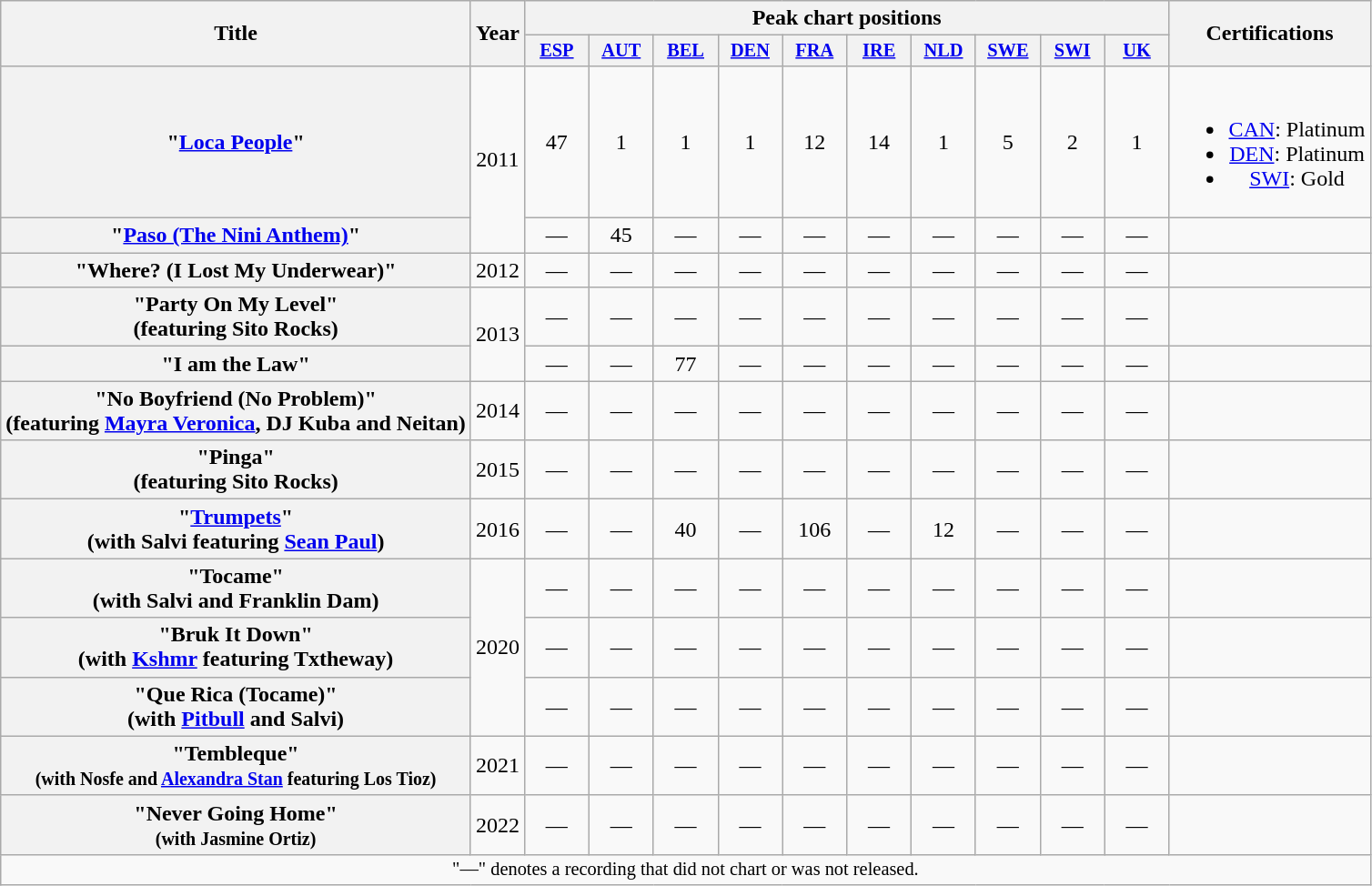<table class="wikitable plainrowheaders" style="text-align:center;" border="1">
<tr>
<th scope="col" rowspan="2">Title</th>
<th scope="col" rowspan="2">Year</th>
<th scope="col" colspan="10">Peak chart positions</th>
<th scope="col" rowspan="2">Certifications</th>
</tr>
<tr>
<th scope="col" style="width:3em;font-size:85%;"><a href='#'>ESP</a><br></th>
<th scope="col" style="width:3em;font-size:85%;"><a href='#'>AUT</a><br></th>
<th scope="col" style="width:3em;font-size:85%;"><a href='#'>BEL</a><br></th>
<th scope="col" style="width:3em;font-size:85%;"><a href='#'>DEN</a><br></th>
<th scope="col" style="width:3em;font-size:85%;"><a href='#'>FRA</a><br></th>
<th scope="col" style="width:3em;font-size:85%;"><a href='#'>IRE</a><br></th>
<th scope="col" style="width:3em;font-size:85%;"><a href='#'>NLD</a><br></th>
<th scope="col" style="width:3em;font-size:85%;"><a href='#'>SWE</a><br></th>
<th scope="col" style="width:3em;font-size:85%;"><a href='#'>SWI</a><br></th>
<th scope="col" style="width:3em;font-size:85%;"><a href='#'>UK</a><br></th>
</tr>
<tr>
<th scope="row">"<a href='#'>Loca People</a>"</th>
<td rowspan="2">2011</td>
<td>47</td>
<td>1</td>
<td>1</td>
<td>1</td>
<td>12</td>
<td>14</td>
<td>1</td>
<td>5</td>
<td>2</td>
<td>1</td>
<td><br><ul><li><a href='#'>CAN</a>: Platinum</li><li><a href='#'>DEN</a>: Platinum</li><li><a href='#'>SWI</a>: Gold</li></ul></td>
</tr>
<tr>
<th scope="row">"<a href='#'>Paso (The Nini Anthem)</a>"</th>
<td>—</td>
<td>45</td>
<td>—</td>
<td>—</td>
<td>—</td>
<td>—</td>
<td>—</td>
<td>—</td>
<td>—</td>
<td>—</td>
<td></td>
</tr>
<tr>
<th scope="row">"Where? (I Lost My Underwear)"</th>
<td>2012</td>
<td>—</td>
<td>—</td>
<td>—</td>
<td>—</td>
<td>—</td>
<td>—</td>
<td>—</td>
<td>—</td>
<td>—</td>
<td>—</td>
<td></td>
</tr>
<tr>
<th scope="row">"Party On My Level"<br><span>(featuring Sito Rocks)</span></th>
<td rowspan="2">2013</td>
<td>—</td>
<td>—</td>
<td>—</td>
<td>—</td>
<td>—</td>
<td>—</td>
<td>—</td>
<td>—</td>
<td>—</td>
<td>—</td>
<td></td>
</tr>
<tr>
<th scope="row">"I am the Law"</th>
<td>—</td>
<td>—</td>
<td>77</td>
<td>—</td>
<td>—</td>
<td>—</td>
<td>—</td>
<td>—</td>
<td>—</td>
<td>—</td>
<td></td>
</tr>
<tr>
<th scope="row">"No Boyfriend (No Problem)"<br><span>(featuring <a href='#'>Mayra Veronica</a>, DJ Kuba and Neitan)</span></th>
<td>2014</td>
<td>—</td>
<td>—</td>
<td>—</td>
<td>—</td>
<td>—</td>
<td>—</td>
<td>—</td>
<td>—</td>
<td>—</td>
<td>—</td>
<td></td>
</tr>
<tr>
<th scope="row">"Pinga"<br><span>(featuring Sito Rocks)</span></th>
<td>2015</td>
<td>—</td>
<td>—</td>
<td>—</td>
<td>—</td>
<td>—</td>
<td>—</td>
<td>—</td>
<td>—</td>
<td>—</td>
<td>—</td>
<td></td>
</tr>
<tr>
<th scope="row">"<a href='#'>Trumpets</a>"<br><span>(with Salvi featuring <a href='#'>Sean Paul</a>)</span></th>
<td>2016</td>
<td>—</td>
<td>—</td>
<td>40</td>
<td>—</td>
<td>106<br></td>
<td>—</td>
<td>12</td>
<td>—</td>
<td>—</td>
<td>—</td>
<td></td>
</tr>
<tr>
<th scope="row">"Tocame"<br><span>(with Salvi and Franklin Dam)</span></th>
<td rowspan="3">2020</td>
<td>—</td>
<td>—</td>
<td>—</td>
<td>—</td>
<td>—</td>
<td>—</td>
<td>—</td>
<td>—</td>
<td>—</td>
<td>—</td>
<td></td>
</tr>
<tr>
<th scope="row">"Bruk It Down" <br><span>(with <a href='#'>Kshmr</a> featuring Txtheway)</span></th>
<td>—</td>
<td>—</td>
<td>—</td>
<td>—</td>
<td>—</td>
<td>—</td>
<td>—</td>
<td>—</td>
<td>—</td>
<td>—</td>
<td></td>
</tr>
<tr>
<th scope="row">"Que Rica (Tocame)"<span><br>(with <a href='#'>Pitbull</a> and Salvi)</span></th>
<td>—</td>
<td>—</td>
<td>—</td>
<td>—</td>
<td>—</td>
<td>—</td>
<td>—</td>
<td>—</td>
<td>—</td>
<td>—</td>
<td></td>
</tr>
<tr>
<th scope="row">"Tembleque"<br><small>(with Nosfe and <a href='#'>Alexandra Stan</a> featuring Los Tioz)</small></th>
<td rowspan="1">2021</td>
<td>—</td>
<td>—</td>
<td>—</td>
<td>—</td>
<td>—</td>
<td>—</td>
<td>—</td>
<td>—</td>
<td>—</td>
<td>—</td>
<td></td>
</tr>
<tr>
<th scope="row">"Never Going Home"<br><small>(with Jasmine Ortiz)</small></th>
<td rowspan="1">2022</td>
<td>—</td>
<td>—</td>
<td>—</td>
<td>—</td>
<td>—</td>
<td>—</td>
<td>—</td>
<td>—</td>
<td>—</td>
<td>—</td>
<td></td>
</tr>
<tr>
<td colspan="13" style="font-size:85%">"—" denotes a recording that did not chart or was not released.</td>
</tr>
</table>
